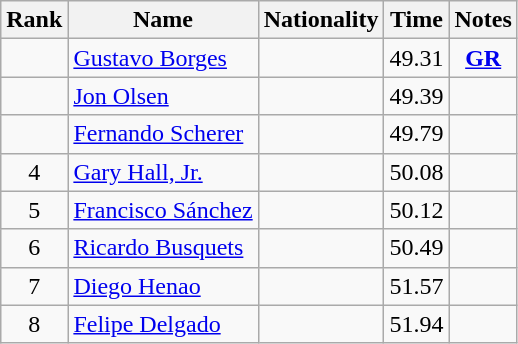<table class="wikitable sortable" style="text-align:center">
<tr>
<th>Rank</th>
<th>Name</th>
<th>Nationality</th>
<th>Time</th>
<th>Notes</th>
</tr>
<tr>
<td></td>
<td align=left><a href='#'>Gustavo Borges</a></td>
<td align=left></td>
<td>49.31</td>
<td><strong><a href='#'>GR</a></strong></td>
</tr>
<tr>
<td></td>
<td align=left><a href='#'>Jon Olsen</a></td>
<td align=left></td>
<td>49.39</td>
<td></td>
</tr>
<tr>
<td></td>
<td align=left><a href='#'>Fernando Scherer</a></td>
<td align=left></td>
<td>49.79</td>
<td></td>
</tr>
<tr>
<td>4</td>
<td align=left><a href='#'>Gary Hall, Jr.</a></td>
<td align=left></td>
<td>50.08</td>
<td></td>
</tr>
<tr>
<td>5</td>
<td align=left><a href='#'>Francisco Sánchez</a></td>
<td align=left></td>
<td>50.12</td>
<td></td>
</tr>
<tr>
<td>6</td>
<td align=left><a href='#'>Ricardo Busquets</a></td>
<td align=left></td>
<td>50.49</td>
<td></td>
</tr>
<tr>
<td>7</td>
<td align=left><a href='#'>Diego Henao</a></td>
<td align=left></td>
<td>51.57</td>
<td></td>
</tr>
<tr>
<td>8</td>
<td align=left><a href='#'>Felipe Delgado</a></td>
<td align=left></td>
<td>51.94</td>
<td></td>
</tr>
</table>
